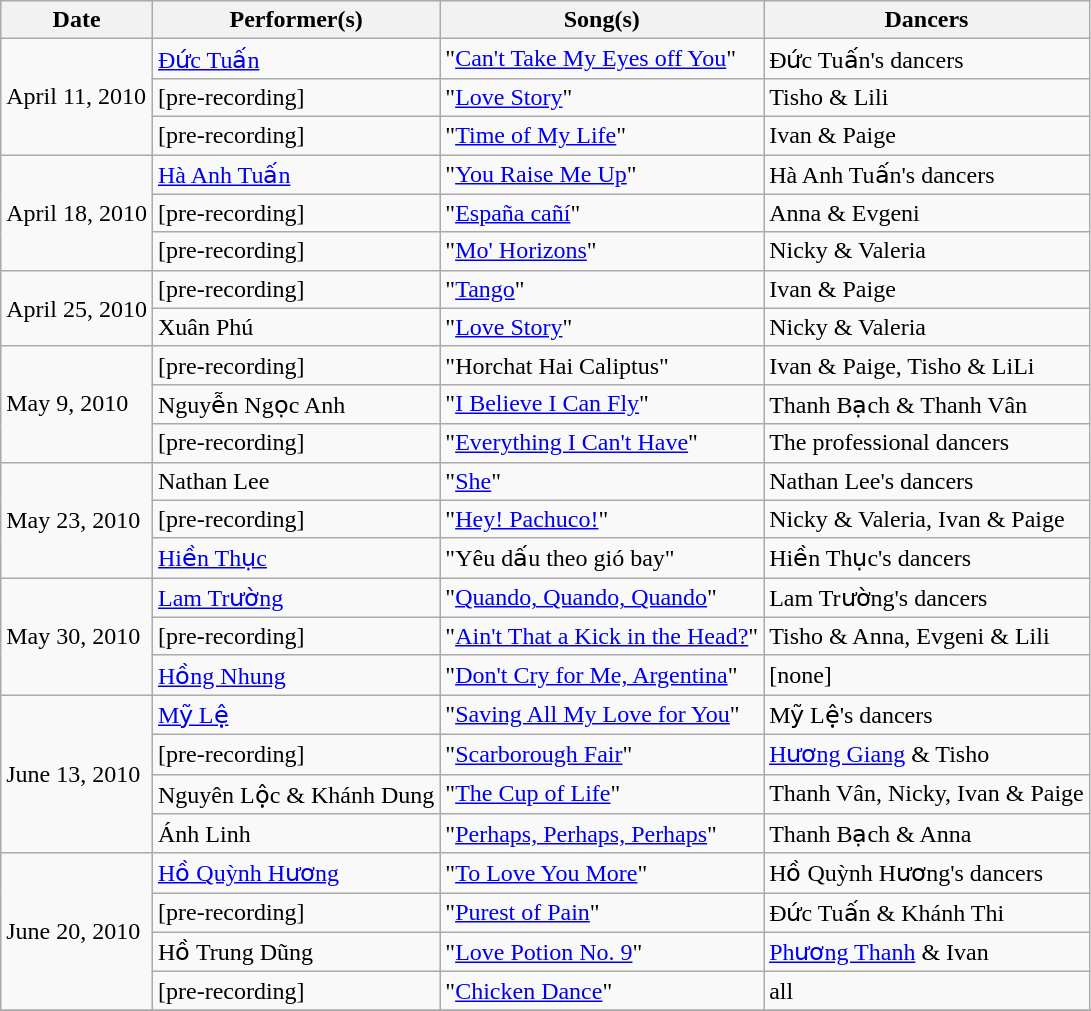<table class="wikitable" align=center border="2" cellpadding="3" cellspacing="0">
<tr>
<th>Date</th>
<th>Performer(s)</th>
<th>Song(s)</th>
<th>Dancers</th>
</tr>
<tr>
<td rowspan=3>April 11, 2010</td>
<td><a href='#'>Đức Tuấn</a></td>
<td>"<a href='#'>Can't Take My Eyes off You</a>"</td>
<td>Đức Tuấn's dancers</td>
</tr>
<tr>
<td>[pre-recording]</td>
<td>"<a href='#'>Love Story</a>"</td>
<td>Tisho & Lili</td>
</tr>
<tr>
<td>[pre-recording]</td>
<td>"<a href='#'>Time of My Life</a>"</td>
<td>Ivan & Paige</td>
</tr>
<tr>
<td rowspan=3>April 18, 2010</td>
<td><a href='#'>Hà Anh Tuấn</a></td>
<td>"<a href='#'>You Raise Me Up</a>"</td>
<td>Hà Anh Tuấn's dancers</td>
</tr>
<tr>
<td>[pre-recording]</td>
<td>"<a href='#'>España cañí</a>"</td>
<td>Anna & Evgeni</td>
</tr>
<tr>
<td>[pre-recording]</td>
<td>"<a href='#'>Mo' Horizons</a>"</td>
<td>Nicky & Valeria</td>
</tr>
<tr>
<td rowspan=2>April 25, 2010</td>
<td>[pre-recording]</td>
<td>"<a href='#'>Tango</a>"</td>
<td>Ivan & Paige</td>
</tr>
<tr>
<td>Xuân Phú</td>
<td>"<a href='#'>Love Story</a>"</td>
<td>Nicky & Valeria</td>
</tr>
<tr>
<td rowspan=3>May 9, 2010</td>
<td>[pre-recording]</td>
<td>"Horchat Hai Caliptus"</td>
<td>Ivan & Paige, Tisho & LiLi</td>
</tr>
<tr>
<td>Nguyễn Ngọc Anh</td>
<td>"<a href='#'>I Believe I Can Fly</a>"</td>
<td>Thanh Bạch & Thanh Vân</td>
</tr>
<tr>
<td>[pre-recording]</td>
<td>"<a href='#'>Everything I Can't Have</a>"</td>
<td>The professional dancers</td>
</tr>
<tr>
<td rowspan=3>May 23, 2010</td>
<td>Nathan Lee</td>
<td>"<a href='#'>She</a>"</td>
<td>Nathan Lee's dancers</td>
</tr>
<tr>
<td>[pre-recording]</td>
<td>"<a href='#'>Hey! Pachuco!</a>"</td>
<td>Nicky & Valeria, Ivan & Paige</td>
</tr>
<tr>
<td><a href='#'>Hiền Thục</a></td>
<td>"Yêu dấu theo gió bay"</td>
<td>Hiền Thục's dancers</td>
</tr>
<tr>
<td rowspan=3>May 30, 2010</td>
<td><a href='#'>Lam Trường</a></td>
<td>"<a href='#'>Quando, Quando, Quando</a>"</td>
<td>Lam Trường's dancers</td>
</tr>
<tr>
<td>[pre-recording]</td>
<td>"<a href='#'>Ain't That a Kick in the Head?</a>"</td>
<td>Tisho & Anna, Evgeni & Lili</td>
</tr>
<tr>
<td><a href='#'>Hồng Nhung</a></td>
<td>"<a href='#'>Don't Cry for Me, Argentina</a>"</td>
<td>[none]</td>
</tr>
<tr>
<td rowspan=4>June 13, 2010</td>
<td><a href='#'>Mỹ Lệ</a></td>
<td>"<a href='#'>Saving All My Love for You</a>"</td>
<td>Mỹ Lệ's dancers</td>
</tr>
<tr>
<td>[pre-recording]</td>
<td>"<a href='#'>Scarborough Fair</a>"</td>
<td><a href='#'>Hương Giang</a> & Tisho</td>
</tr>
<tr>
<td>Nguyên Lộc & Khánh Dung</td>
<td>"<a href='#'>The Cup of Life</a>"</td>
<td>Thanh Vân, Nicky, Ivan & Paige</td>
</tr>
<tr>
<td>Ánh Linh</td>
<td>"<a href='#'>Perhaps, Perhaps, Perhaps</a>"</td>
<td>Thanh Bạch & Anna</td>
</tr>
<tr>
<td rowspan=4>June 20, 2010</td>
<td><a href='#'>Hồ Quỳnh Hương</a></td>
<td>"<a href='#'>To Love You More</a>"</td>
<td>Hồ Quỳnh Hương's dancers</td>
</tr>
<tr>
<td>[pre-recording]</td>
<td>"<a href='#'>Purest of Pain</a>"</td>
<td>Đức Tuấn & Khánh Thi</td>
</tr>
<tr>
<td>Hồ Trung Dũng</td>
<td>"<a href='#'>Love Potion No. 9</a>"</td>
<td><a href='#'>Phương Thanh</a> & Ivan</td>
</tr>
<tr>
<td>[pre-recording]</td>
<td>"<a href='#'>Chicken Dance</a>"</td>
<td>all</td>
</tr>
<tr>
</tr>
</table>
